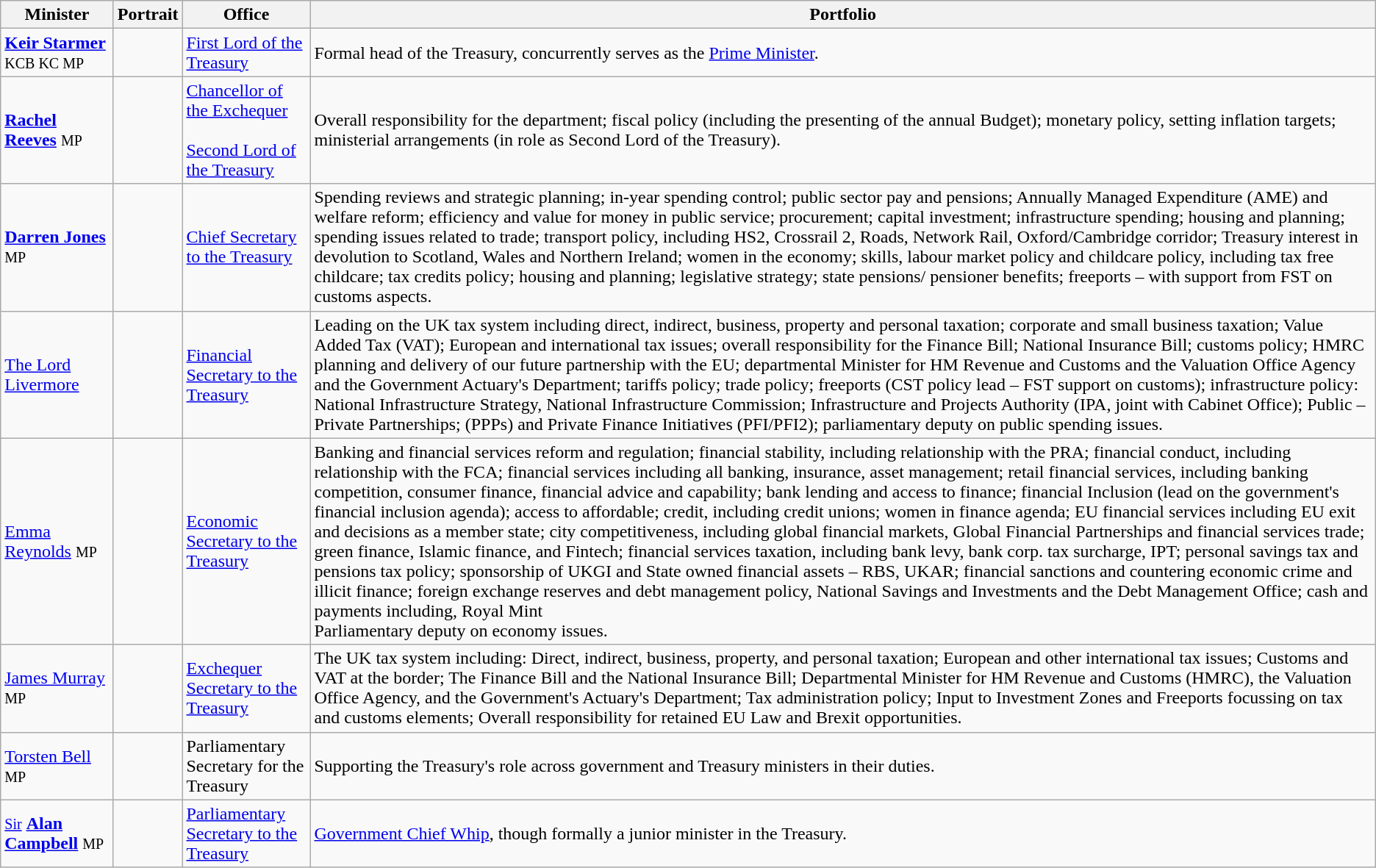<table class=wikitable>
<tr>
<th width=95x>Minister</th>
<th>Portrait</th>
<th>Office</th>
<th>Portfolio</th>
</tr>
<tr>
<td> <strong><a href='#'>Keir Starmer</a></strong> <small>KCB KC MP</small></td>
<td></td>
<td><a href='#'>First Lord of the Treasury</a></td>
<td>Formal head of the Treasury, concurrently serves as the <a href='#'>Prime Minister</a>.</td>
</tr>
<tr>
<td> <strong><a href='#'>Rachel Reeves</a></strong> <small>MP</small></td>
<td></td>
<td><a href='#'>Chancellor of the Exchequer</a><br><br><a href='#'>Second Lord of the Treasury</a></td>
<td>Overall responsibility for the department; fiscal policy (including the presenting of the annual Budget); monetary policy, setting inflation targets; ministerial arrangements (in role as Second Lord of the Treasury).</td>
</tr>
<tr>
<td> <strong><a href='#'>Darren Jones</a></strong> <small>MP</small></td>
<td></td>
<td><a href='#'>Chief Secretary to the Treasury</a></td>
<td>Spending reviews and strategic planning; in-year spending control; public sector pay and pensions; Annually Managed Expenditure (AME) and welfare reform; efficiency and value for money in public service; procurement; capital investment; infrastructure spending; housing and planning; spending issues related to trade; transport policy, including HS2, Crossrail 2, Roads, Network Rail, Oxford/Cambridge corridor; Treasury interest in devolution to Scotland, Wales and Northern Ireland; women in the economy; skills, labour market policy and childcare policy, including tax free childcare; tax credits policy; housing and planning; legislative strategy; state pensions/ pensioner benefits; freeports – with support from FST on customs aspects.</td>
</tr>
<tr>
<td> <a href='#'>The Lord Livermore</a></td>
<td></td>
<td><a href='#'>Financial Secretary to the Treasury</a></td>
<td>Leading on the UK tax system including direct, indirect, business, property and personal taxation; corporate and small business taxation; Value Added Tax (VAT); European and international tax issues; overall responsibility for the Finance Bill; National Insurance Bill; customs policy; HMRC planning and delivery of our future partnership with the EU; departmental Minister for HM Revenue and Customs and the Valuation Office Agency and the Government Actuary's Department; tariffs policy; trade policy; freeports (CST policy lead – FST support on customs); infrastructure policy:<br>National Infrastructure Strategy,
National Infrastructure Commission; Infrastructure and Projects Authority (IPA, joint with Cabinet Office); Public – Private Partnerships; (PPPs) and Private Finance Initiatives (PFI/PFI2); parliamentary deputy on public spending issues.</td>
</tr>
<tr>
<td><a href='#'>Emma Reynolds</a> <small>MP</small></td>
<td></td>
<td><a href='#'>Economic Secretary to the Treasury</a></td>
<td>Banking and financial services reform and regulation; financial stability, including relationship with the PRA; financial conduct, including relationship with the FCA; financial services including all banking, insurance, asset management; retail financial services, including banking competition, consumer finance, financial advice and capability; bank lending and access to finance; financial Inclusion (lead on the government's financial inclusion agenda); access to affordable; credit, including credit unions; women in finance agenda; EU financial services including EU exit and decisions as a member state; city competitiveness, including global financial markets, Global Financial Partnerships and financial services trade; green finance, Islamic finance, and Fintech; financial services taxation, including bank levy, bank corp. tax surcharge, IPT; personal savings tax and pensions tax policy; sponsorship of UKGI and State owned financial assets – RBS, UKAR; financial sanctions and countering economic crime and illicit finance; foreign exchange reserves and debt management policy, National Savings and Investments and the Debt Management Office; cash and payments including, Royal Mint<br>Parliamentary deputy on economy issues.</td>
</tr>
<tr>
<td><a href='#'>James Murray</a> <small>MP</small></td>
<td></td>
<td><a href='#'>Exchequer Secretary to the Treasury</a></td>
<td>The UK tax system including: Direct, indirect, business, property, and personal taxation; European and other international tax issues; Customs and VAT at the border; The Finance Bill and the National Insurance Bill; Departmental Minister for HM Revenue and Customs (HMRC), the Valuation Office Agency, and the Government's Actuary's Department; Tax administration policy; Input to Investment Zones and Freeports focussing on tax and customs elements; Overall responsibility for retained EU Law and Brexit opportunities.</td>
</tr>
<tr>
<td><a href='#'>Torsten Bell</a> <small>MP</small></td>
<td></td>
<td>Parliamentary Secretary for the Treasury</td>
<td>Supporting the Treasury's role across government and Treasury ministers in their duties.</td>
</tr>
<tr>
<td> <small><a href='#'>Sir</a></small> <strong><a href='#'>Alan Campbell</a></strong> <small>MP</small></td>
<td></td>
<td><a href='#'>Parliamentary Secretary to the Treasury</a></td>
<td><a href='#'>Government Chief Whip</a>, though formally a junior minister in the Treasury.</td>
</tr>
</table>
